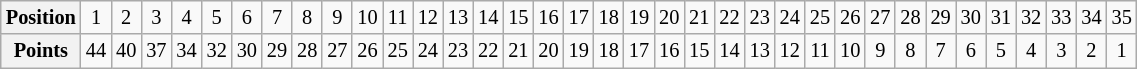<table class="wikitable" style="text-align:center; font-size: 85%;" width="60%">
<tr>
<th>Position</th>
<td>1</td>
<td>2</td>
<td>3</td>
<td>4</td>
<td>5</td>
<td>6</td>
<td>7</td>
<td>8</td>
<td>9</td>
<td>10</td>
<td>11</td>
<td>12</td>
<td>13</td>
<td>14</td>
<td>15</td>
<td>16</td>
<td>17</td>
<td>18</td>
<td>19</td>
<td>20</td>
<td>21</td>
<td>22</td>
<td>23</td>
<td>24</td>
<td>25</td>
<td>26</td>
<td>27</td>
<td>28</td>
<td>29</td>
<td>30</td>
<td>31</td>
<td>32</td>
<td>33</td>
<td>34</td>
<td>35</td>
</tr>
<tr>
<th>Points</th>
<td>44</td>
<td>40</td>
<td>37</td>
<td>34</td>
<td>32</td>
<td>30</td>
<td>29</td>
<td>28</td>
<td>27</td>
<td>26</td>
<td>25</td>
<td>24</td>
<td>23</td>
<td>22</td>
<td>21</td>
<td>20</td>
<td>19</td>
<td>18</td>
<td>17</td>
<td>16</td>
<td>15</td>
<td>14</td>
<td>13</td>
<td>12</td>
<td>11</td>
<td>10</td>
<td>9</td>
<td>8</td>
<td>7</td>
<td>6</td>
<td>5</td>
<td>4</td>
<td>3</td>
<td>2</td>
<td>1</td>
</tr>
</table>
